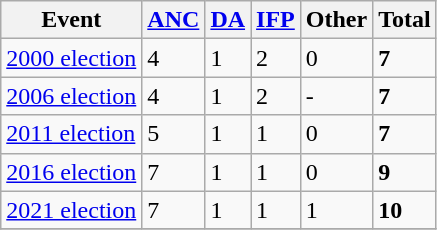<table class="wikitable">
<tr>
<th>Event</th>
<th><a href='#'>ANC</a></th>
<th><a href='#'>DA</a></th>
<th><a href='#'>IFP</a></th>
<th>Other</th>
<th>Total</th>
</tr>
<tr>
<td><a href='#'>2000 election</a></td>
<td>4</td>
<td>1</td>
<td>2</td>
<td>0</td>
<td><strong>7</strong></td>
</tr>
<tr>
<td><a href='#'>2006 election</a></td>
<td>4</td>
<td>1</td>
<td>2</td>
<td>-</td>
<td><strong>7</strong></td>
</tr>
<tr>
<td><a href='#'>2011 election</a></td>
<td>5</td>
<td>1</td>
<td>1</td>
<td>0</td>
<td><strong>7</strong></td>
</tr>
<tr>
<td><a href='#'>2016 election</a></td>
<td>7</td>
<td>1</td>
<td>1</td>
<td>0</td>
<td><strong>9</strong></td>
</tr>
<tr>
<td><a href='#'>2021 election</a></td>
<td>7</td>
<td>1</td>
<td>1</td>
<td>1</td>
<td><strong>10</strong></td>
</tr>
<tr>
</tr>
</table>
